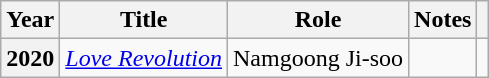<table class="wikitable plainrowheaders sortable">
<tr>
<th scope="col">Year</th>
<th scope="col">Title</th>
<th scope="col">Role</th>
<th scope="col">Notes</th>
<th scope="col" class="unsortable"></th>
</tr>
<tr>
<th scope="row">2020</th>
<td><em><a href='#'>Love Revolution</a></em></td>
<td>Namgoong Ji-soo</td>
<td></td>
<td style="text-align:center"></td>
</tr>
</table>
